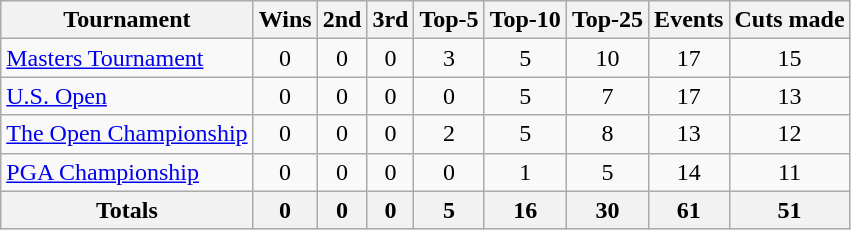<table class=wikitable style=text-align:center>
<tr>
<th>Tournament</th>
<th>Wins</th>
<th>2nd</th>
<th>3rd</th>
<th>Top-5</th>
<th>Top-10</th>
<th>Top-25</th>
<th>Events</th>
<th>Cuts made</th>
</tr>
<tr>
<td align=left><a href='#'>Masters Tournament</a></td>
<td>0</td>
<td>0</td>
<td>0</td>
<td>3</td>
<td>5</td>
<td>10</td>
<td>17</td>
<td>15</td>
</tr>
<tr>
<td align=left><a href='#'>U.S. Open</a></td>
<td>0</td>
<td>0</td>
<td>0</td>
<td>0</td>
<td>5</td>
<td>7</td>
<td>17</td>
<td>13</td>
</tr>
<tr>
<td align=left><a href='#'>The Open Championship</a></td>
<td>0</td>
<td>0</td>
<td>0</td>
<td>2</td>
<td>5</td>
<td>8</td>
<td>13</td>
<td>12</td>
</tr>
<tr>
<td align=left><a href='#'>PGA Championship</a></td>
<td>0</td>
<td>0</td>
<td>0</td>
<td>0</td>
<td>1</td>
<td>5</td>
<td>14</td>
<td>11</td>
</tr>
<tr>
<th>Totals</th>
<th>0</th>
<th>0</th>
<th>0</th>
<th>5</th>
<th>16</th>
<th>30</th>
<th>61</th>
<th>51</th>
</tr>
</table>
